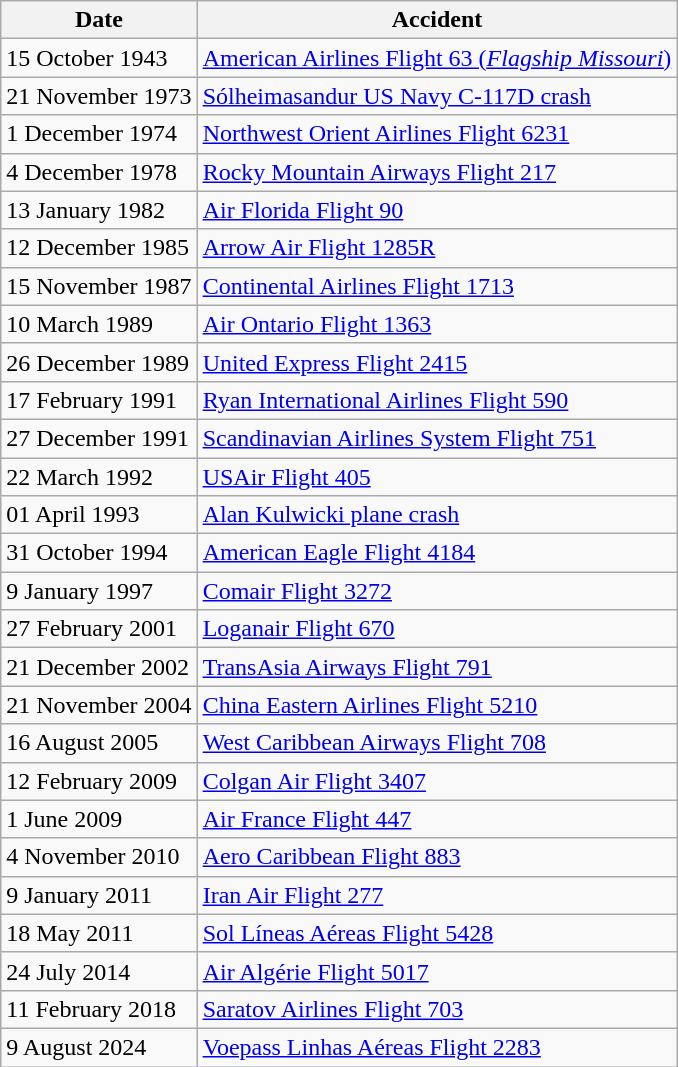<table class="wikitable sortable" |>
<tr>
<th>Date</th>
<th>Accident</th>
</tr>
<tr>
<td>15 October 1943</td>
<td><a href='#'>American Airlines Flight 63 (<em>Flagship Missouri</em>)</a></td>
</tr>
<tr>
<td>21 November 1973</td>
<td><a href='#'>Sólheimasandur US Navy C-117D crash</a></td>
</tr>
<tr>
<td>1 December 1974</td>
<td><a href='#'>Northwest Orient Airlines Flight 6231</a></td>
</tr>
<tr>
<td>4 December 1978</td>
<td><a href='#'>Rocky Mountain Airways Flight 217</a></td>
</tr>
<tr>
<td>13 January 1982</td>
<td><a href='#'>Air Florida Flight 90</a></td>
</tr>
<tr>
<td>12 December 1985</td>
<td><a href='#'>Arrow Air Flight 1285R</a></td>
</tr>
<tr>
<td>15 November 1987</td>
<td><a href='#'>Continental Airlines Flight 1713</a></td>
</tr>
<tr>
<td>10 March 1989</td>
<td><a href='#'>Air Ontario Flight 1363</a></td>
</tr>
<tr>
<td>26 December 1989</td>
<td><a href='#'>United Express Flight 2415</a></td>
</tr>
<tr>
<td>17 February 1991</td>
<td><a href='#'>Ryan International Airlines Flight 590</a></td>
</tr>
<tr>
<td>27 December 1991</td>
<td><a href='#'>Scandinavian Airlines System Flight 751</a></td>
</tr>
<tr>
<td>22 March 1992</td>
<td><a href='#'>USAir Flight 405</a></td>
</tr>
<tr>
<td>01 April 1993</td>
<td><a href='#'>Alan Kulwicki plane crash</a></td>
</tr>
<tr>
<td>31 October 1994</td>
<td><a href='#'>American Eagle Flight 4184</a></td>
</tr>
<tr>
<td>9 January 1997</td>
<td><a href='#'>Comair Flight 3272</a></td>
</tr>
<tr>
<td>27 February 2001</td>
<td><a href='#'>Loganair Flight 670</a></td>
</tr>
<tr>
<td>21 December 2002</td>
<td><a href='#'>TransAsia Airways Flight 791</a></td>
</tr>
<tr>
<td>21 November 2004</td>
<td><a href='#'>China Eastern Airlines Flight 5210</a></td>
</tr>
<tr>
<td>16 August 2005</td>
<td><a href='#'>West Caribbean Airways Flight 708</a></td>
</tr>
<tr>
<td>12 February 2009</td>
<td><a href='#'>Colgan Air Flight 3407</a></td>
</tr>
<tr>
<td>1 June 2009</td>
<td><a href='#'>Air France Flight 447</a></td>
</tr>
<tr>
<td>4 November 2010</td>
<td><a href='#'>Aero Caribbean Flight 883</a></td>
</tr>
<tr>
<td>9 January 2011</td>
<td><a href='#'>Iran Air Flight 277</a></td>
</tr>
<tr>
<td>18 May 2011</td>
<td><a href='#'>Sol Líneas Aéreas Flight 5428</a></td>
</tr>
<tr>
<td>24 July 2014</td>
<td><a href='#'>Air Algérie Flight 5017</a></td>
</tr>
<tr>
<td>11 February 2018</td>
<td><a href='#'>Saratov Airlines Flight 703</a></td>
</tr>
<tr>
<td>9 August 2024</td>
<td><a href='#'>Voepass Linhas Aéreas Flight 2283</a></td>
</tr>
</table>
